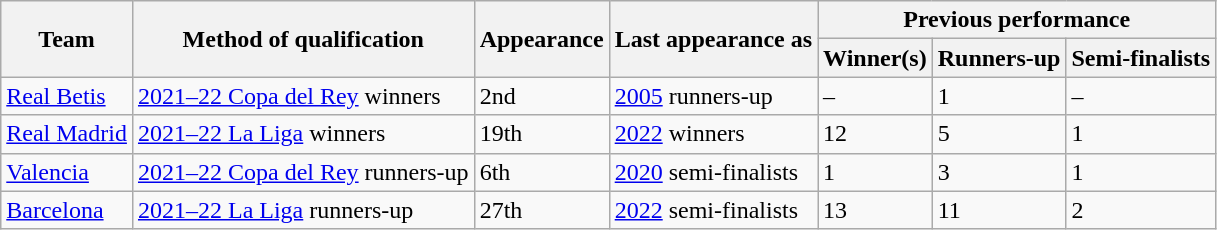<table class="wikitable">
<tr>
<th rowspan="2">Team</th>
<th rowspan="2">Method of qualification</th>
<th rowspan="2">Appearance</th>
<th rowspan="2">Last appearance as</th>
<th colspan="3">Previous performance</th>
</tr>
<tr>
<th>Winner(s)</th>
<th>Runners-up</th>
<th>Semi-finalists</th>
</tr>
<tr>
<td><a href='#'>Real Betis</a></td>
<td><a href='#'>2021–22 Copa del Rey</a> winners</td>
<td>2nd</td>
<td><a href='#'>2005</a> runners-up</td>
<td>–</td>
<td>1</td>
<td>–</td>
</tr>
<tr>
<td><a href='#'>Real Madrid</a></td>
<td><a href='#'>2021–22 La Liga</a> winners</td>
<td>19th</td>
<td><a href='#'>2022</a> winners</td>
<td>12</td>
<td>5</td>
<td>1</td>
</tr>
<tr>
<td><a href='#'>Valencia</a></td>
<td><a href='#'>2021–22 Copa del Rey</a> runners-up</td>
<td>6th</td>
<td><a href='#'>2020</a> semi-finalists</td>
<td>1</td>
<td>3</td>
<td>1</td>
</tr>
<tr>
<td><a href='#'>Barcelona</a></td>
<td><a href='#'>2021–22 La Liga</a> runners-up</td>
<td>27th</td>
<td><a href='#'>2022</a> semi-finalists</td>
<td>13</td>
<td>11</td>
<td>2</td>
</tr>
</table>
